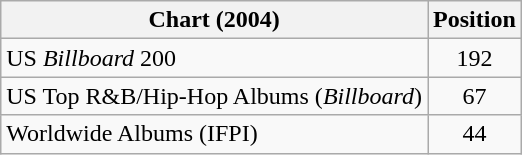<table class="wikitable sortable">
<tr>
<th>Chart (2004)</th>
<th>Position</th>
</tr>
<tr>
<td>US <em>Billboard</em> 200</td>
<td style="text-align:center;">192</td>
</tr>
<tr>
<td>US Top R&B/Hip-Hop Albums (<em>Billboard</em>)</td>
<td style="text-align:center;">67</td>
</tr>
<tr>
<td>Worldwide Albums (IFPI)</td>
<td align="center">44</td>
</tr>
</table>
